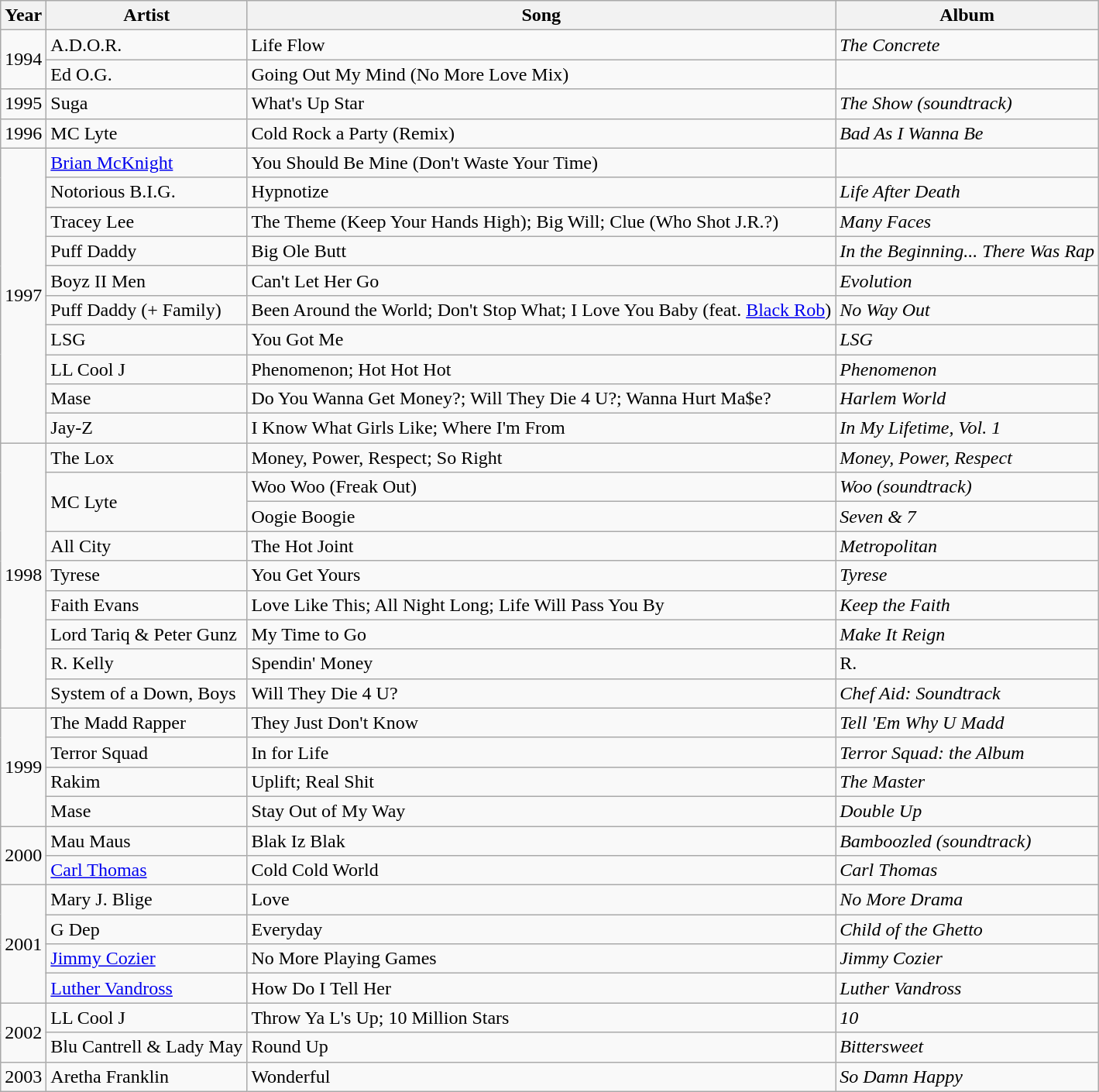<table class="wikitable">
<tr>
<th>Year</th>
<th>Artist</th>
<th>Song</th>
<th>Album</th>
</tr>
<tr>
<td rowspan="2">1994</td>
<td>A.D.O.R.</td>
<td>Life Flow</td>
<td><em>The Concrete</em></td>
</tr>
<tr>
<td>Ed O.G.</td>
<td>Going Out My Mind (No More Love Mix)</td>
<td></td>
</tr>
<tr>
<td>1995</td>
<td>Suga</td>
<td>What's Up Star</td>
<td><em>The Show (soundtrack)</em></td>
</tr>
<tr>
<td>1996</td>
<td>MC Lyte</td>
<td>Cold Rock a Party (Remix)</td>
<td><em>Bad As I Wanna Be</em></td>
</tr>
<tr>
<td rowspan="10">1997</td>
<td><a href='#'>Brian McKnight</a></td>
<td>You Should Be Mine (Don't Waste Your Time)</td>
<td></td>
</tr>
<tr>
<td>Notorious B.I.G.</td>
<td>Hypnotize</td>
<td><em>Life After Death</em></td>
</tr>
<tr>
<td>Tracey Lee</td>
<td>The Theme (Keep Your Hands High); Big Will; Clue (Who Shot J.R.?)</td>
<td><em>Many Faces</em></td>
</tr>
<tr>
<td>Puff Daddy</td>
<td>Big Ole Butt</td>
<td><em>In the Beginning... There Was Rap</em></td>
</tr>
<tr>
<td>Boyz II Men</td>
<td>Can't Let Her Go</td>
<td><em>Evolution</em></td>
</tr>
<tr>
<td>Puff Daddy (+ Family)</td>
<td>Been Around the World; Don't Stop What; I Love You Baby (feat. <a href='#'>Black Rob</a>)</td>
<td><em>No Way Out</em></td>
</tr>
<tr>
<td>LSG</td>
<td>You Got Me</td>
<td><em>LSG</em></td>
</tr>
<tr>
<td>LL Cool J</td>
<td>Phenomenon; Hot Hot Hot</td>
<td><em>Phenomenon</em></td>
</tr>
<tr>
<td>Mase</td>
<td>Do You Wanna Get Money?; Will They Die 4 U?; Wanna Hurt Ma$e?</td>
<td><em>Harlem World</em></td>
</tr>
<tr>
<td>Jay-Z</td>
<td>I Know What Girls Like; Where I'm From</td>
<td><em>In My Lifetime, Vol. 1</em></td>
</tr>
<tr>
<td rowspan="9">1998</td>
<td>The Lox</td>
<td>Money, Power, Respect; So Right</td>
<td><em>Money, Power, Respect</em></td>
</tr>
<tr>
<td rowspan="2">MC Lyte</td>
<td>Woo Woo (Freak Out)</td>
<td><em>Woo (soundtrack)</em></td>
</tr>
<tr>
<td>Oogie Boogie</td>
<td><em>Seven & 7</em></td>
</tr>
<tr>
<td>All City</td>
<td>The Hot Joint</td>
<td><em>Metropolitan</em></td>
</tr>
<tr>
<td>Tyrese</td>
<td>You Get Yours</td>
<td><em>Tyrese</em></td>
</tr>
<tr>
<td>Faith Evans</td>
<td>Love Like This; All Night Long; Life Will Pass You By</td>
<td><em>Keep the Faith</em></td>
</tr>
<tr>
<td>Lord Tariq & Peter Gunz</td>
<td>My Time to Go</td>
<td><em>Make It Reign</em></td>
</tr>
<tr>
<td>R. Kelly</td>
<td>Spendin' Money</td>
<td>R.</td>
</tr>
<tr>
<td>System of a Down, Boys</td>
<td>Will They Die 4 U?</td>
<td><em>Chef Aid: Soundtrack</em></td>
</tr>
<tr>
<td rowspan="4">1999</td>
<td>The Madd Rapper</td>
<td>They Just Don't Know</td>
<td><em>Tell 'Em Why U Madd</em></td>
</tr>
<tr>
<td>Terror Squad</td>
<td>In for Life</td>
<td><em>Terror Squad: the Album</em></td>
</tr>
<tr>
<td>Rakim</td>
<td>Uplift; Real Shit</td>
<td><em>The Master</em></td>
</tr>
<tr>
<td>Mase</td>
<td>Stay Out of My Way</td>
<td><em>Double Up</em></td>
</tr>
<tr>
<td rowspan="2">2000</td>
<td>Mau Maus</td>
<td>Blak Iz Blak</td>
<td><em>Bamboozled (soundtrack)</em></td>
</tr>
<tr>
<td><a href='#'>Carl Thomas</a></td>
<td>Cold Cold World</td>
<td><em>Carl Thomas</em></td>
</tr>
<tr>
<td rowspan="4">2001</td>
<td>Mary J. Blige</td>
<td>Love</td>
<td><em>No More Drama</em></td>
</tr>
<tr>
<td>G Dep</td>
<td>Everyday</td>
<td><em>Child of the Ghetto</em></td>
</tr>
<tr>
<td><a href='#'>Jimmy Cozier</a></td>
<td>No More Playing Games</td>
<td><em>Jimmy Cozier</em></td>
</tr>
<tr>
<td><a href='#'>Luther Vandross</a></td>
<td>How Do I Tell Her</td>
<td><em>Luther Vandross</em></td>
</tr>
<tr>
<td rowspan="2">2002</td>
<td>LL Cool J</td>
<td>Throw Ya L's Up; 10 Million Stars</td>
<td><em>10</em></td>
</tr>
<tr>
<td>Blu Cantrell & Lady May</td>
<td>Round Up</td>
<td><em>Bittersweet</em></td>
</tr>
<tr>
<td>2003</td>
<td>Aretha Franklin</td>
<td>Wonderful</td>
<td><em>So Damn Happy</em></td>
</tr>
</table>
